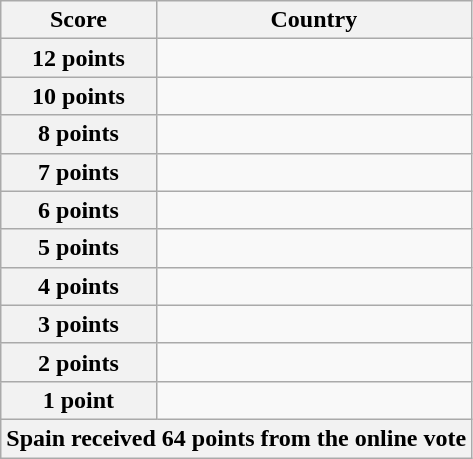<table class="wikitable">
<tr>
<th scope="col" width="33%">Score</th>
<th scope="col">Country</th>
</tr>
<tr>
<th scope="row">12 points</th>
<td></td>
</tr>
<tr>
<th scope="row">10 points</th>
<td></td>
</tr>
<tr>
<th scope="row">8 points</th>
<td></td>
</tr>
<tr>
<th scope="row">7 points</th>
<td></td>
</tr>
<tr>
<th scope="row">6 points</th>
<td></td>
</tr>
<tr>
<th scope="row">5 points</th>
<td></td>
</tr>
<tr>
<th scope="row">4 points</th>
<td {{ubl></td>
</tr>
<tr>
<th scope="row">3 points</th>
<td></td>
</tr>
<tr>
<th scope="row">2 points</th>
<td></td>
</tr>
<tr>
<th scope="row">1 point</th>
<td></td>
</tr>
<tr>
<th colspan="2">Spain received 64 points from the online vote</th>
</tr>
</table>
